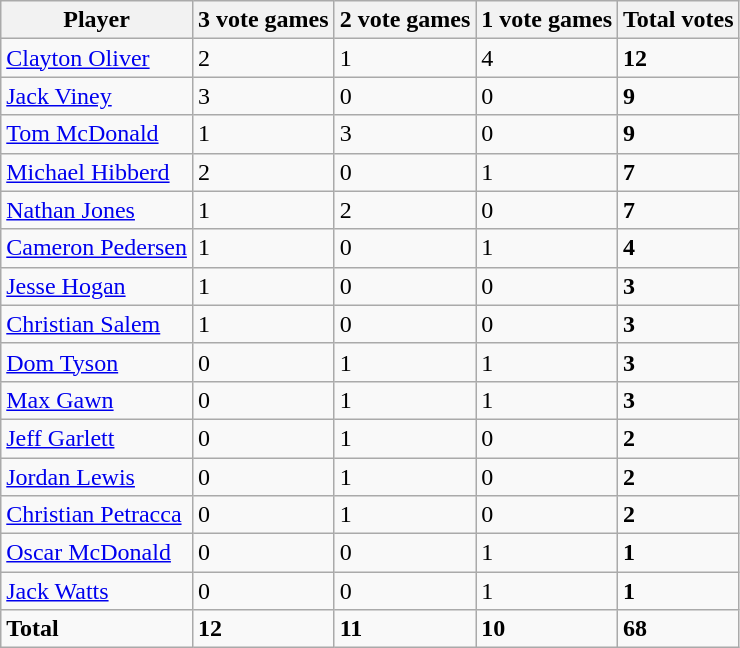<table class="wikitable">
<tr>
<th>Player</th>
<th>3 vote games</th>
<th>2 vote games</th>
<th>1 vote games</th>
<th>Total votes</th>
</tr>
<tr>
<td><a href='#'>Clayton Oliver</a></td>
<td>2</td>
<td>1</td>
<td>4</td>
<td><strong>12</strong></td>
</tr>
<tr>
<td><a href='#'>Jack Viney</a></td>
<td>3</td>
<td>0</td>
<td>0</td>
<td><strong>9</strong></td>
</tr>
<tr>
<td><a href='#'>Tom McDonald</a></td>
<td>1</td>
<td>3</td>
<td>0</td>
<td><strong>9</strong></td>
</tr>
<tr>
<td><a href='#'>Michael Hibberd</a></td>
<td>2</td>
<td>0</td>
<td>1</td>
<td><strong>7</strong></td>
</tr>
<tr>
<td><a href='#'>Nathan Jones</a></td>
<td>1</td>
<td>2</td>
<td>0</td>
<td><strong>7</strong></td>
</tr>
<tr>
<td><a href='#'>Cameron Pedersen</a></td>
<td>1</td>
<td>0</td>
<td>1</td>
<td><strong>4</strong></td>
</tr>
<tr>
<td><a href='#'>Jesse Hogan</a></td>
<td>1</td>
<td>0</td>
<td>0</td>
<td><strong>3</strong></td>
</tr>
<tr>
<td><a href='#'>Christian Salem</a></td>
<td>1</td>
<td>0</td>
<td>0</td>
<td><strong>3</strong></td>
</tr>
<tr>
<td><a href='#'>Dom Tyson</a></td>
<td>0</td>
<td>1</td>
<td>1</td>
<td><strong>3</strong></td>
</tr>
<tr>
<td><a href='#'>Max Gawn</a></td>
<td>0</td>
<td>1</td>
<td>1</td>
<td><strong>3</strong></td>
</tr>
<tr>
<td><a href='#'>Jeff Garlett</a></td>
<td>0</td>
<td>1</td>
<td>0</td>
<td><strong>2</strong></td>
</tr>
<tr>
<td><a href='#'>Jordan Lewis</a></td>
<td>0</td>
<td>1</td>
<td>0</td>
<td><strong>2</strong></td>
</tr>
<tr>
<td><a href='#'>Christian Petracca</a></td>
<td>0</td>
<td>1</td>
<td>0</td>
<td><strong>2</strong></td>
</tr>
<tr>
<td><a href='#'>Oscar McDonald</a></td>
<td>0</td>
<td>0</td>
<td>1</td>
<td><strong>1</strong></td>
</tr>
<tr>
<td><a href='#'>Jack Watts</a></td>
<td>0</td>
<td>0</td>
<td>1</td>
<td><strong>1</strong></td>
</tr>
<tr>
<td><strong>Total</strong></td>
<td><strong>12</strong></td>
<td><strong>11</strong></td>
<td><strong>10</strong></td>
<td><strong>68</strong></td>
</tr>
</table>
